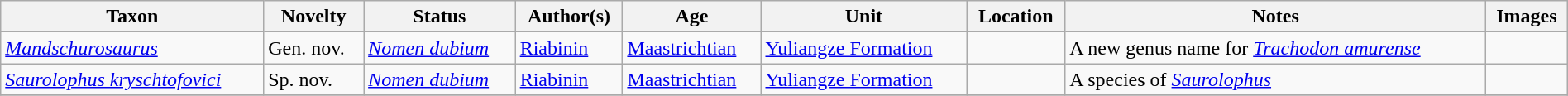<table class="wikitable sortable" align="center" width="100%">
<tr>
<th>Taxon</th>
<th>Novelty</th>
<th>Status</th>
<th>Author(s)</th>
<th>Age</th>
<th>Unit</th>
<th>Location</th>
<th>Notes</th>
<th>Images</th>
</tr>
<tr>
<td><em><a href='#'>Mandschurosaurus</a></em></td>
<td>Gen. nov.</td>
<td><em><a href='#'>Nomen dubium</a></em></td>
<td><a href='#'>Riabinin</a></td>
<td><a href='#'>Maastrichtian</a></td>
<td><a href='#'>Yuliangze Formation</a></td>
<td></td>
<td>A new genus name for <em><a href='#'>Trachodon amurense</a></em></td>
<td></td>
</tr>
<tr>
<td><em><a href='#'>Saurolophus kryschtofovici</a></em></td>
<td>Sp. nov.</td>
<td><em><a href='#'>Nomen dubium</a></em></td>
<td><a href='#'>Riabinin</a></td>
<td><a href='#'>Maastrichtian</a></td>
<td><a href='#'>Yuliangze Formation</a></td>
<td></td>
<td>A species of <em><a href='#'>Saurolophus</a></em></td>
<td></td>
</tr>
<tr>
</tr>
</table>
